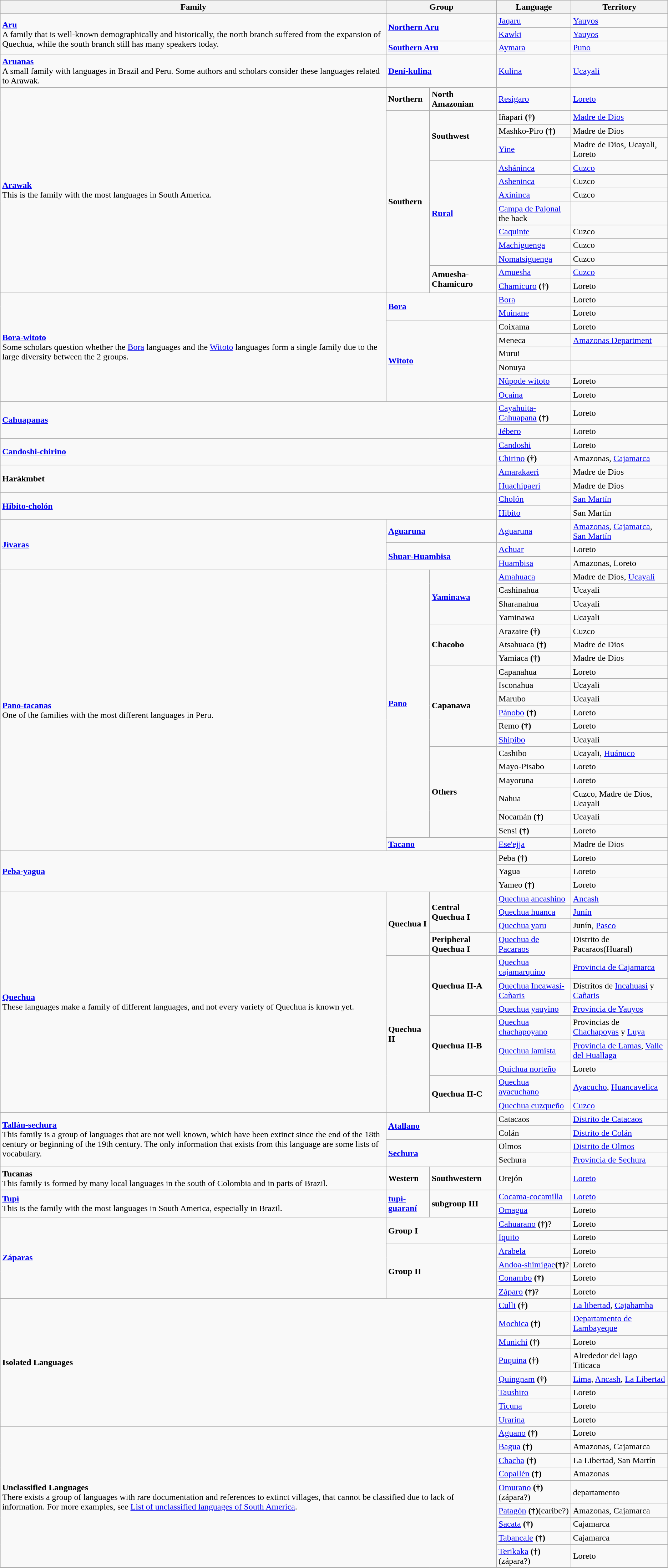<table class="wikitable">
<tr>
<th>Family</th>
<th colspan="2">Group</th>
<th>Language</th>
<th>Territory</th>
</tr>
<tr>
<td rowspan="3"><strong><a href='#'>Aru</a></strong><br>A family that is well-known demographically and historically, the north branch suffered from the expansion of Quechua, while the south branch still has many speakers today.</td>
<td colspan="2" rowspan="2"><strong><a href='#'>Northern Aru</a></strong></td>
<td><a href='#'>Jaqaru</a></td>
<td><a href='#'>Yauyos</a></td>
</tr>
<tr>
<td><a href='#'>Kawki</a></td>
<td><a href='#'>Yauyos</a></td>
</tr>
<tr>
<td colspan="2" rowspan="1"><strong><a href='#'>Southern Aru</a></strong></td>
<td><a href='#'>Aymara</a></td>
<td><a href='#'>Puno</a></td>
</tr>
<tr>
<td rowspan="1"><strong><a href='#'>Aruanas</a></strong><br>A small family with languages in Brazil and Peru. Some authors and scholars consider these languages related to Arawak.</td>
<td colspan="2" rowspan="1"><strong><a href='#'>Dení-kulina</a></strong></td>
<td><a href='#'>Kulina</a></td>
<td><a href='#'>Ucayali</a></td>
</tr>
<tr>
<td rowspan="13"><strong><a href='#'>Arawak</a></strong><br>This is the family with the most languages in South America.</td>
<td colspan="1" rowspan="1"><strong>Northern</strong></td>
<td colspan="1" rowspan="1"><strong>North Amazonian</strong></td>
<td><a href='#'>Resígaro</a></td>
<td><a href='#'>Loreto</a></td>
</tr>
<tr>
<td colspan="1" rowspan="12"><strong>Southern</strong></td>
<td colspan="1" rowspan="3"><strong>Southwest</strong></td>
<td>Iñapari <strong>(†)</strong></td>
<td><a href='#'>Madre de Dios</a></td>
</tr>
<tr>
<td>Mashko-Piro <strong>(†)</strong></td>
<td>Madre de Dios</td>
</tr>
<tr>
<td><a href='#'>Yine</a></td>
<td>Madre de Dios, Ucayali, Loreto</td>
</tr>
<tr>
<td colspan="1" rowspan="7"><strong><a href='#'>Rural</a></strong></td>
<td><a href='#'>Asháninca</a></td>
<td><a href='#'>Cuzco</a></td>
</tr>
<tr>
<td><a href='#'>Asheninca</a></td>
<td>Cuzco</td>
</tr>
<tr>
<td><a href='#'>Axininca</a></td>
<td>Cuzco</td>
</tr>
<tr>
<td><a href='#'>Campa de Pajonal</a><br>the hack</td>
</tr>
<tr>
<td><a href='#'>Caquinte</a></td>
<td>Cuzco</td>
</tr>
<tr>
<td><a href='#'>Machiguenga</a></td>
<td>Cuzco</td>
</tr>
<tr>
<td><a href='#'>Nomatsiguenga</a></td>
<td>Cuzco</td>
</tr>
<tr>
<td colspan="1" rowspan="2"><strong>Amuesha-Chamicuro</strong></td>
<td><a href='#'>Amuesha</a></td>
<td><a href='#'>Cuzco</a></td>
</tr>
<tr>
<td><a href='#'>Chamicuro</a> <strong>(†)</strong></td>
<td>Loreto</td>
</tr>
<tr>
<td rowspan="8"><strong><a href='#'>Bora-witoto</a></strong><br>Some scholars question whether the <a href='#'>Bora</a> languages and the <a href='#'>Witoto</a> languages form a single family due to the large diversity between the 2 groups.</td>
<td colspan="2" rowspan="2"><strong><a href='#'>Bora</a></strong></td>
<td><a href='#'>Bora</a></td>
<td>Loreto</td>
</tr>
<tr>
<td><a href='#'>Muinane</a></td>
<td>Loreto</td>
</tr>
<tr>
<td colspan="2" rowspan="6"><strong><a href='#'>Witoto</a></strong></td>
<td>Coixama</td>
<td>Loreto</td>
</tr>
<tr>
<td>Meneca</td>
<td><a href='#'>Amazonas Department</a></td>
</tr>
<tr>
<td>Murui</td>
<td></td>
</tr>
<tr>
<td>Nonuya</td>
<td></td>
</tr>
<tr>
<td><a href='#'>Nüpode witoto</a></td>
<td>Loreto</td>
</tr>
<tr>
<td><a href='#'>Ocaina</a></td>
<td>Loreto</td>
</tr>
<tr>
<td colspan="3" rowspan="2"><strong><a href='#'>Cahuapanas</a></strong></td>
<td><a href='#'>Cayahuita-Cahuapana</a> <strong>(†)</strong></td>
<td>Loreto</td>
</tr>
<tr>
<td><a href='#'>Jébero</a></td>
<td>Loreto</td>
</tr>
<tr>
<td colspan="3" rowspan="2"><strong><a href='#'>Candoshi-chirino</a></strong></td>
<td><a href='#'>Candoshi</a></td>
<td>Loreto</td>
</tr>
<tr>
<td><a href='#'>Chirino</a> <strong>(†)</strong></td>
<td>Amazonas, <a href='#'>Cajamarca</a></td>
</tr>
<tr>
<td colspan="3" rowspan="2"><strong>Harákmbet</strong></td>
<td><a href='#'>Amarakaeri</a></td>
<td>Madre de Dios</td>
</tr>
<tr>
<td><a href='#'>Huachipaeri</a></td>
<td>Madre de Dios</td>
</tr>
<tr>
<td colspan="3" rowspan="2"><strong><a href='#'>Hibito-cholón</a></strong></td>
<td><a href='#'>Cholón</a></td>
<td><a href='#'>San Martín</a></td>
</tr>
<tr>
<td><a href='#'>Hibito</a></td>
<td>San Martín</td>
</tr>
<tr>
<td colspan="1" rowspan="3"><strong><a href='#'>Jívaras</a></strong></td>
<td colspan="2" rowspan="1"><strong><a href='#'>Aguaruna</a></strong></td>
<td><a href='#'>Aguaruna</a></td>
<td><a href='#'>Amazonas</a>, <a href='#'>Cajamarca</a>, <a href='#'>San Martín</a></td>
</tr>
<tr>
<td colspan="2" rowspan="2"><strong><a href='#'>Shuar-Huambisa</a></strong></td>
<td><a href='#'>Achuar</a></td>
<td>Loreto</td>
</tr>
<tr>
<td><a href='#'>Huambisa</a></td>
<td>Amazonas, Loreto</td>
</tr>
<tr>
<td rowspan="20"><strong><a href='#'>Pano-tacanas</a></strong><br>One of the families with the most different languages in Peru.</td>
<td colspan="1" rowspan="19"><strong><a href='#'>Pano</a></strong></td>
<td colspan="1" rowspan="4"><strong><a href='#'>Yaminawa</a></strong></td>
<td><a href='#'>Amahuaca</a></td>
<td>Madre de Dios, <a href='#'>Ucayali</a></td>
</tr>
<tr>
<td>Cashinahua</td>
<td>Ucayali</td>
</tr>
<tr>
<td>Sharanahua</td>
<td>Ucayali</td>
</tr>
<tr>
<td>Yaminawa</td>
<td>Ucayali</td>
</tr>
<tr>
<td colspan="1" rowspan="3"><strong>Chacobo</strong></td>
<td>Arazaire <strong>(†)</strong></td>
<td>Cuzco</td>
</tr>
<tr>
<td>Atsahuaca <strong>(†)</strong></td>
<td>Madre de Dios</td>
</tr>
<tr>
<td>Yamiaca <strong>(†)</strong></td>
<td>Madre de Dios</td>
</tr>
<tr>
<td colspan="1" rowspan="6"><strong>Capanawa</strong></td>
<td>Capanahua</td>
<td>Loreto</td>
</tr>
<tr>
<td>Isconahua</td>
<td>Ucayali</td>
</tr>
<tr>
<td>Marubo</td>
<td>Ucayali</td>
</tr>
<tr>
<td><a href='#'>Pánobo</a> <strong>(†)</strong></td>
<td>Loreto</td>
</tr>
<tr>
<td>Remo <strong>(†)</strong></td>
<td>Loreto</td>
</tr>
<tr>
<td><a href='#'>Shipibo</a></td>
<td>Ucayali</td>
</tr>
<tr>
<td colspan="1" rowspan="6"><strong>Others</strong></td>
<td>Cashibo</td>
<td>Ucayali, <a href='#'>Huánuco</a></td>
</tr>
<tr>
<td>Mayo-Pisabo</td>
<td>Loreto</td>
</tr>
<tr>
<td>Mayoruna</td>
<td>Loreto</td>
</tr>
<tr>
<td>Nahua</td>
<td>Cuzco, Madre de Dios, Ucayali</td>
</tr>
<tr>
<td>Nocamán <strong>(†)</strong></td>
<td>Ucayali</td>
</tr>
<tr>
<td>Sensi <strong>(†)</strong></td>
<td>Loreto</td>
</tr>
<tr>
<td colspan="2" rowspan="1"><strong><a href='#'>Tacano</a></strong></td>
<td><a href='#'>Ese'ejja</a></td>
<td>Madre de Dios</td>
</tr>
<tr>
<td colspan="3" rowspan="3"><strong><a href='#'>Peba-yagua</a></strong></td>
<td>Peba <strong>(†)</strong></td>
<td>Loreto</td>
</tr>
<tr>
<td>Yagua</td>
<td>Loreto</td>
</tr>
<tr>
<td>Yameo <strong>(†)</strong></td>
<td>Loreto</td>
</tr>
<tr>
<td rowspan="12"><strong><a href='#'>Quechua</a></strong><br>These languages make a family of different languages, and not every variety of Quechua is known yet.</td>
<td colspan="1" rowspan="4"><strong>Quechua I</strong></td>
<td colspan="1" rowspan="3"><strong>Central Quechua I</strong></td>
<td><a href='#'>Quechua ancashino</a></td>
<td><a href='#'>Ancash</a></td>
</tr>
<tr>
<td><a href='#'>Quechua huanca</a></td>
<td><a href='#'>Junín</a></td>
</tr>
<tr>
<td><a href='#'>Quechua yaru</a></td>
<td>Junín, <a href='#'>Pasco</a></td>
</tr>
<tr>
<td colspan="1" rowspan="1"><strong>Peripheral Quechua I</strong></td>
<td><a href='#'>Quechua de Pacaraos</a></td>
<td>Distrito de Pacaraos(Huaral)</td>
</tr>
<tr>
<td colspan="1" rowspan="8"><strong>Quechua II</strong></td>
<td colspan="1" rowspan="3"><strong>Quechua II-A</strong></td>
<td><a href='#'>Quechua cajamarquino</a></td>
<td><a href='#'>Provincia de Cajamarca</a></td>
</tr>
<tr>
<td><a href='#'>Quechua Incawasi-Cañaris</a></td>
<td>Distritos de <a href='#'>Incahuasi</a> y <a href='#'>Cañaris</a></td>
</tr>
<tr>
<td><a href='#'>Quechua yauyino</a></td>
<td><a href='#'>Provincia de Yauyos</a></td>
</tr>
<tr>
<td colspan="1" rowspan="3"><strong>Quechua II-B</strong></td>
<td><a href='#'>Quechua chachapoyano</a></td>
<td>Provincias de <a href='#'>Chachapoyas</a> y <a href='#'>Luya</a></td>
</tr>
<tr>
<td><a href='#'>Quechua lamista</a></td>
<td><a href='#'>Provincia de Lamas</a>, <a href='#'>Valle del Huallaga</a></td>
</tr>
<tr>
<td><a href='#'>Quichua norteño</a></td>
<td>Loreto</td>
</tr>
<tr>
<td colspan="1" rowspan="2"><strong>Quechua II-C</strong></td>
<td><a href='#'>Quechua ayacuchano</a></td>
<td><a href='#'>Ayacucho</a>, <a href='#'>Huancavelica</a></td>
</tr>
<tr>
<td><a href='#'>Quechua cuzqueño</a></td>
<td><a href='#'>Cuzco</a></td>
</tr>
<tr>
<td rowspan="4"><strong><a href='#'>Tallán-sechura</a></strong><br>This family is a group of languages that are not well known, which have been extinct since the end of the 18th century or beginning of the 19th century. The only information that exists from this language are some lists of vocabulary.</td>
<td colspan="2" rowspan="2"><strong><a href='#'>Atallano</a></strong></td>
<td>Catacaos</td>
<td><a href='#'>Distrito de Catacaos</a></td>
</tr>
<tr>
<td>Colán</td>
<td><a href='#'>Distrito de Colán</a></td>
</tr>
<tr>
<td colspan="2" rowspan="2"><strong><a href='#'>Sechura</a></strong></td>
<td>Olmos</td>
<td><a href='#'>Distrito de Olmos</a></td>
</tr>
<tr>
<td>Sechura</td>
<td><a href='#'>Provincia de Sechura</a></td>
</tr>
<tr>
<td rowspan="1"><strong>Tucanas</strong><br>This family is formed by many local languages in the south of Colombia and in parts of Brazil.</td>
<td rowspan="1"><strong>Western</strong></td>
<td rowspan="1"><strong>Southwestern</strong></td>
<td>Orejón</td>
<td><a href='#'>Loreto</a></td>
</tr>
<tr>
<td rowspan="2"><strong><a href='#'>Tupí</a></strong><br>This is the family with the most languages in South America, especially in Brazil.</td>
<td rowspan="2"><strong><a href='#'>tupí-guaraní</a></strong></td>
<td rowspan="2"><strong>subgroup III</strong></td>
<td><a href='#'>Cocama-cocamilla</a></td>
<td><a href='#'>Loreto</a></td>
</tr>
<tr>
<td><a href='#'>Omagua</a></td>
<td>Loreto</td>
</tr>
<tr>
<td rowspan="6"><strong><a href='#'>Záparas</a></strong></td>
<td colspan="2" rowspan="2"><strong>Group I</strong></td>
<td><a href='#'>Cahuarano</a> <strong>(†)</strong>?</td>
<td>Loreto</td>
</tr>
<tr>
<td><a href='#'>Iquito</a></td>
<td>Loreto</td>
</tr>
<tr>
<td colspan="2" rowspan="4"><strong>Group II</strong></td>
<td><a href='#'>Arabela</a></td>
<td>Loreto</td>
</tr>
<tr>
<td><a href='#'>Andoa-shimigae</a><strong>(†)</strong>?</td>
<td>Loreto</td>
</tr>
<tr>
<td><a href='#'>Conambo</a> <strong>(†)</strong></td>
<td>Loreto</td>
</tr>
<tr>
<td><a href='#'>Záparo</a> <strong>(†)</strong>?</td>
<td>Loreto</td>
</tr>
<tr>
<td colspan="3" rowspan="8"><strong>Isolated Languages</strong></td>
<td><a href='#'>Culli</a> <strong>(†)</strong></td>
<td><a href='#'>La libertad</a>, <a href='#'>Cajabamba</a></td>
</tr>
<tr>
<td><a href='#'>Mochica</a> <strong>(†)</strong></td>
<td><a href='#'>Departamento de Lambayeque</a></td>
</tr>
<tr>
<td><a href='#'>Munichi</a> <strong>(†)</strong></td>
<td>Loreto</td>
</tr>
<tr>
<td><a href='#'>Puquina</a> <strong>(†)</strong></td>
<td>Alrededor del lago Titicaca</td>
</tr>
<tr>
<td><a href='#'>Quingnam</a> <strong>(†)</strong></td>
<td><a href='#'>Lima</a>, <a href='#'>Ancash</a>, <a href='#'>La Libertad</a></td>
</tr>
<tr>
<td><a href='#'>Taushiro</a></td>
<td>Loreto</td>
</tr>
<tr>
<td><a href='#'>Ticuna</a></td>
<td>Loreto</td>
</tr>
<tr>
<td><a href='#'>Urarina</a></td>
<td>Loreto</td>
</tr>
<tr>
<td colspan="3" rowspan="9"><strong>Unclassified Languages</strong><br>There exists a group of languages with rare documentation and references to extinct villages, that cannot be classified due to lack of information. For more examples, see <a href='#'>List of unclassified languages of South America</a>.</td>
<td><a href='#'>Aguano</a> <strong>(†)</strong></td>
<td>Loreto</td>
</tr>
<tr>
<td><a href='#'>Bagua</a> <strong>(†)</strong></td>
<td>Amazonas, Cajamarca</td>
</tr>
<tr>
<td><a href='#'>Chacha</a> <strong>(†)</strong></td>
<td>La Libertad, San Martín</td>
</tr>
<tr>
<td><a href='#'>Copallén</a> <strong>(†)</strong></td>
<td>Amazonas</td>
</tr>
<tr>
<td><a href='#'>Omurano</a> <strong>(†)</strong>(zápara?)</td>
<td>departamento</td>
</tr>
<tr>
<td><a href='#'>Patagón</a> <strong>(†)</strong>(caribe?)</td>
<td>Amazonas, Cajamarca</td>
</tr>
<tr>
<td><a href='#'>Sacata</a> <strong>(†)</strong></td>
<td>Cajamarca</td>
</tr>
<tr>
<td><a href='#'>Tabancale</a> <strong>(†)</strong></td>
<td>Cajamarca</td>
</tr>
<tr>
<td><a href='#'>Terikaka</a> <strong>(†)</strong>(zápara?)</td>
<td>Loreto</td>
</tr>
</table>
